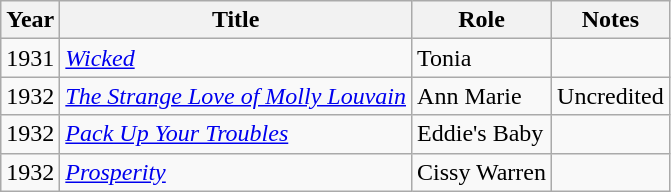<table class="wikitable">
<tr>
<th>Year</th>
<th>Title</th>
<th>Role</th>
<th>Notes</th>
</tr>
<tr>
<td>1931</td>
<td><em><a href='#'>Wicked</a></em></td>
<td>Tonia</td>
<td></td>
</tr>
<tr>
<td>1932</td>
<td><em><a href='#'>The Strange Love of Molly Louvain</a></em></td>
<td>Ann Marie</td>
<td>Uncredited</td>
</tr>
<tr>
<td>1932</td>
<td><em><a href='#'>Pack Up Your Troubles</a></em></td>
<td>Eddie's Baby</td>
<td></td>
</tr>
<tr>
<td>1932</td>
<td><em><a href='#'>Prosperity</a></em></td>
<td>Cissy Warren</td>
<td></td>
</tr>
</table>
